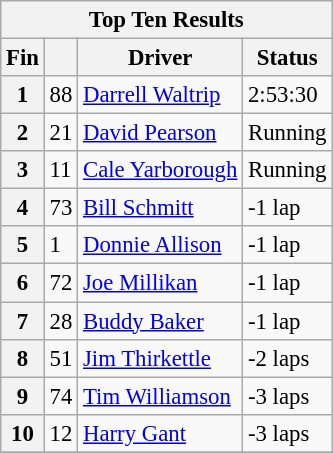<table class="wikitable" style="font-size: 95%;">
<tr>
<th colspan=4><strong>Top Ten Results</strong></th>
</tr>
<tr>
<th>Fin</th>
<th></th>
<th>Driver</th>
<th>Status</th>
</tr>
<tr>
<th>1</th>
<td>88</td>
<td><a href='#'>Darrell Waltrip</a></td>
<td>2:53:30</td>
</tr>
<tr>
<th>2</th>
<td>21</td>
<td><a href='#'>David Pearson</a></td>
<td>Running</td>
</tr>
<tr>
<th>3</th>
<td>11</td>
<td><a href='#'>Cale Yarborough</a></td>
<td>Running</td>
</tr>
<tr>
<th>4</th>
<td>73</td>
<td><a href='#'>Bill Schmitt</a></td>
<td>-1 lap</td>
</tr>
<tr>
<th>5</th>
<td>1</td>
<td><a href='#'>Donnie Allison</a></td>
<td>-1 lap</td>
</tr>
<tr>
<th>6</th>
<td>72</td>
<td><a href='#'>Joe Millikan</a></td>
<td>-1 lap</td>
</tr>
<tr>
<th>7</th>
<td>28</td>
<td><a href='#'>Buddy Baker</a></td>
<td>-1 lap</td>
</tr>
<tr>
<th>8</th>
<td>51</td>
<td><a href='#'>Jim Thirkettle</a></td>
<td>-2 laps</td>
</tr>
<tr>
<th>9</th>
<td>74</td>
<td><a href='#'>Tim Williamson</a></td>
<td>-3 laps</td>
</tr>
<tr>
<th>10</th>
<td>12</td>
<td><a href='#'>Harry Gant</a></td>
<td>-3 laps</td>
</tr>
<tr>
</tr>
</table>
